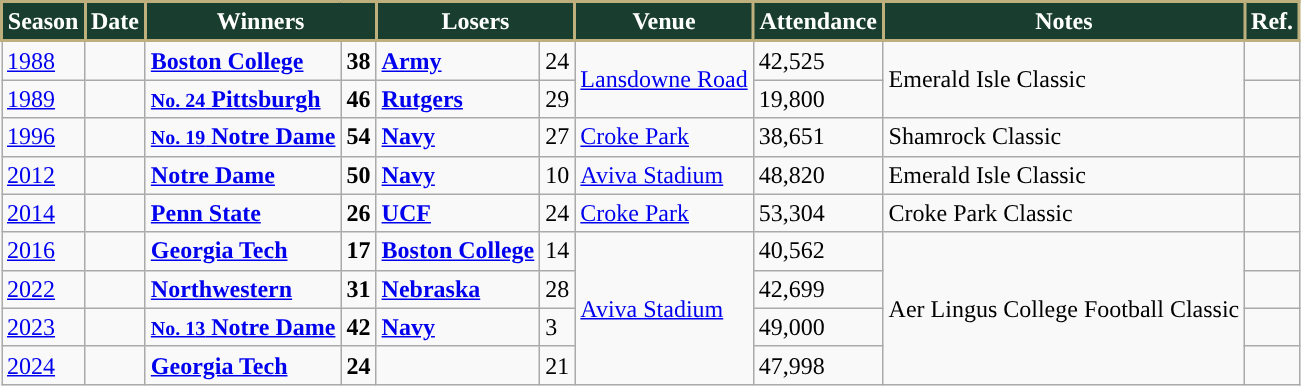<table class="wikitable">
<tr>
<th style="background:#193E30; color:#FFFFFF; border: 2px solid #BEB07D ;">Season</th>
<th style="background:#193E30; color:#FFFFFF; border: 2px solid #BEB07D ;">Date</th>
<th style="background:#193E30; color:#FFFFFF; border: 2px solid #BEB07D ;" colspan="2">Winners</th>
<th style="background:#193E30; color:#FFFFFF; border: 2px solid #BEB07D ;" colspan="2">Losers</th>
<th style="background:#193E30; color:#FFFFFF; border: 2px solid #BEB07D ;">Venue</th>
<th style="background:#193E30; color:#FFFFFF; border: 2px solid #BEB07D ;">Attendance</th>
<th style="background:#193E30; color:#FFFFFF; border: 2px solid #BEB07D ;">Notes</th>
<th style="background:#193E30; color:#FFFFFF; border: 2px solid #BEB07D ;">Ref.</th>
</tr>
<tr>
<td><a href='#'>1988</a></td>
<td></td>
<td><strong><a href='#'><span>Boston College</span></a></strong></td>
<td><strong>38</strong></td>
<td><strong><a href='#'><span>Army</span></a></strong></td>
<td>24</td>
<td rowspan="2"><a href='#'>Lansdowne Road</a></td>
<td>42,525</td>
<td rowspan=2>Emerald Isle Classic</td>
<td></td>
</tr>
<tr>
<td><a href='#'>1989</a></td>
<td></td>
<td><strong><a href='#'><span><small>No. 24</small> Pittsburgh</span></a></strong></td>
<td><strong>46</strong></td>
<td><strong><a href='#'><span>Rutgers</span></a></strong></td>
<td>29</td>
<td>19,800</td>
<td></td>
</tr>
<tr>
<td><a href='#'>1996</a></td>
<td></td>
<td><strong><a href='#'><span><small>No. 19</small> Notre Dame</span></a></strong></td>
<td><strong>54</strong></td>
<td><strong><a href='#'><span>Navy</span></a></strong></td>
<td>27</td>
<td><a href='#'>Croke Park</a></td>
<td>38,651</td>
<td>Shamrock Classic</td>
<td></td>
</tr>
<tr>
<td><a href='#'>2012</a></td>
<td></td>
<td><strong><a href='#'><span>Notre Dame</span></a></strong></td>
<td><strong>50</strong></td>
<td><strong><a href='#'><span>Navy</span></a></strong></td>
<td>10</td>
<td><a href='#'>Aviva Stadium</a></td>
<td>48,820</td>
<td>Emerald Isle Classic</td>
<td></td>
</tr>
<tr>
<td><a href='#'>2014</a></td>
<td></td>
<td><strong><a href='#'><span>Penn State</span></a></strong></td>
<td><strong>26</strong></td>
<td><strong><a href='#'><span>UCF</span></a></strong></td>
<td>24</td>
<td><a href='#'>Croke Park</a></td>
<td>53,304</td>
<td>Croke Park Classic</td>
<td></td>
</tr>
<tr>
<td><a href='#'>2016</a></td>
<td></td>
<td><strong><a href='#'><span>Georgia Tech</span></a></strong></td>
<td><strong>17</strong></td>
<td><strong><a href='#'><span>Boston College</span></a></strong></td>
<td>14</td>
<td rowspan="4"><a href='#'>Aviva Stadium</a></td>
<td>40,562</td>
<td rowspan="4">Aer Lingus College Football Classic</td>
<td></td>
</tr>
<tr>
<td><a href='#'>2022</a></td>
<td></td>
<td><strong><a href='#'><span>Northwestern</span></a></strong></td>
<td><strong>31</strong></td>
<td><strong><a href='#'><span>Nebraska</span></a></strong></td>
<td>28</td>
<td>42,699</td>
<td></td>
</tr>
<tr>
<td><a href='#'>2023</a></td>
<td></td>
<td><strong><a href='#'><span><small>No. 13</small> Notre Dame</span></a></strong></td>
<td><strong>42</strong></td>
<td style=><strong><a href='#'><span>Navy</span></a></strong></td>
<td>3</td>
<td>49,000</td>
<td></td>
</tr>
<tr>
<td><a href='#'>2024</a></td>
<td></td>
<td><strong><a href='#'><span>Georgia Tech</span></a></strong></td>
<td><strong>24</strong></td>
<td style=><strong><a href='#'></a></strong></td>
<td>21</td>
<td>47,998</td>
<td></td>
</tr>
</table>
